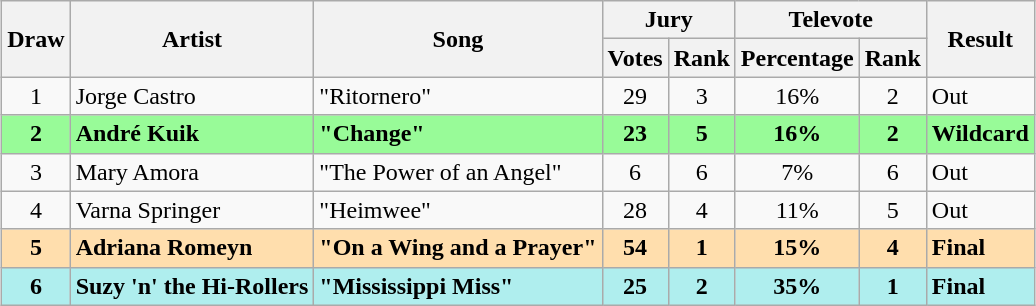<table class="sortable wikitable" style="margin: 1em auto 1em auto; text-align:center;">
<tr>
<th rowspan="2">Draw</th>
<th rowspan="2">Artist</th>
<th rowspan="2">Song</th>
<th colspan="2">Jury</th>
<th colspan="2">Televote</th>
<th rowspan="2">Result</th>
</tr>
<tr>
<th>Votes</th>
<th>Rank</th>
<th>Percentage</th>
<th>Rank</th>
</tr>
<tr>
<td>1</td>
<td align="left">Jorge Castro</td>
<td align="left">"Ritornero"</td>
<td>29</td>
<td>3</td>
<td>16%</td>
<td>2</td>
<td align="left">Out</td>
</tr>
<tr style="font-weight:bold; background:palegreen;">
<td>2</td>
<td align="left">André Kuik</td>
<td align="left">"Change"</td>
<td>23</td>
<td>5</td>
<td>16%</td>
<td>2</td>
<td align="left">Wildcard</td>
</tr>
<tr>
<td>3</td>
<td align="left">Mary Amora</td>
<td align="left">"The Power of an Angel"</td>
<td>6</td>
<td>6</td>
<td>7%</td>
<td>6</td>
<td align="left">Out</td>
</tr>
<tr>
<td>4</td>
<td align="left">Varna Springer</td>
<td align="left">"Heimwee"</td>
<td>28</td>
<td>4</td>
<td>11%</td>
<td>5</td>
<td align="left">Out</td>
</tr>
<tr style="font-weight:bold; background:navajowhite;">
<td>5</td>
<td align="left">Adriana Romeyn</td>
<td align="left">"On a Wing and a Prayer"</td>
<td>54</td>
<td>1</td>
<td>15%</td>
<td>4</td>
<td align="left">Final</td>
</tr>
<tr style="font-weight:bold; background:paleturquoise;">
<td>6</td>
<td align="left">Suzy 'n' the Hi-Rollers</td>
<td align="left">"Mississippi Miss"</td>
<td>25</td>
<td>2</td>
<td>35%</td>
<td>1</td>
<td align="left">Final</td>
</tr>
</table>
